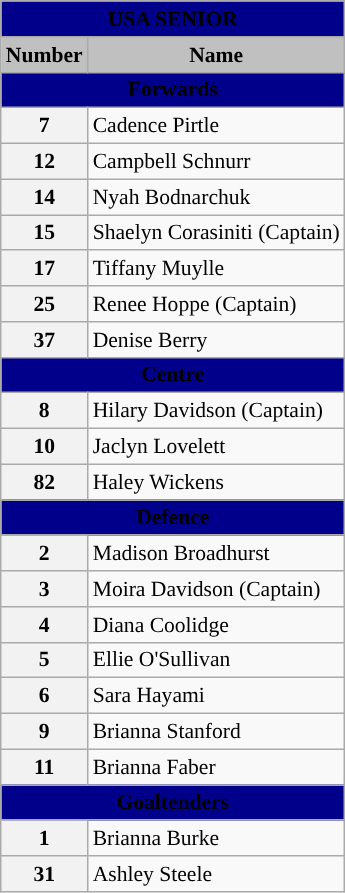<table class="wikitable" style="text-align:left; font-size:90%;">
<tr>
<th style=background:DarkBlue colspan=2><span>USA SENIOR</span></th>
</tr>
<tr>
<th width=10 style="background:silver;">Number</th>
<th style="background:silver;">Name</th>
</tr>
<tr>
<th style=background:DarkBlue colspan=2><span>Forwards</span></th>
</tr>
<tr>
<th>7</th>
<td>Cadence Pirtle </td>
</tr>
<tr>
<th>12</th>
<td>Campbell Schnurr</td>
</tr>
<tr>
<th>14</th>
<td>Nyah Bodnarchuk </td>
</tr>
<tr>
<th>15</th>
<td>Shaelyn Corasiniti (Captain) </td>
</tr>
<tr>
<th>17</th>
<td>Tiffany Muylle</td>
</tr>
<tr>
<th>25</th>
<td>Renee Hoppe (Captain)</td>
</tr>
<tr>
<th>37</th>
<td>Denise Berry</td>
</tr>
<tr>
<th style=background:DarkBlue colspan=2><span>Centre</span></th>
</tr>
<tr>
<th>8</th>
<td>Hilary Davidson (Captain)</td>
</tr>
<tr>
<th>10</th>
<td>Jaclyn Lovelett</td>
</tr>
<tr>
<th>82</th>
<td>Haley Wickens</td>
</tr>
<tr>
<th style=background:DarkBlue colspan=2><span>Defence</span></th>
</tr>
<tr>
<th>2</th>
<td>Madison Broadhurst</td>
</tr>
<tr>
<th>3</th>
<td>Moira Davidson (Captain)</td>
</tr>
<tr>
<th>4</th>
<td>Diana Coolidge </td>
</tr>
<tr>
<th>5</th>
<td>Ellie O'Sullivan</td>
</tr>
<tr>
<th>6</th>
<td>Sara Hayami</td>
</tr>
<tr>
<th>9</th>
<td>Brianna Stanford</td>
</tr>
<tr>
<th>11</th>
<td>Brianna Faber</td>
</tr>
<tr>
<th style=background:DarkBlue colspan=4><span>Goaltenders</span></th>
</tr>
<tr>
<th>1</th>
<td>Brianna Burke</td>
</tr>
<tr>
<th>31</th>
<td>Ashley Steele</td>
</tr>
</table>
